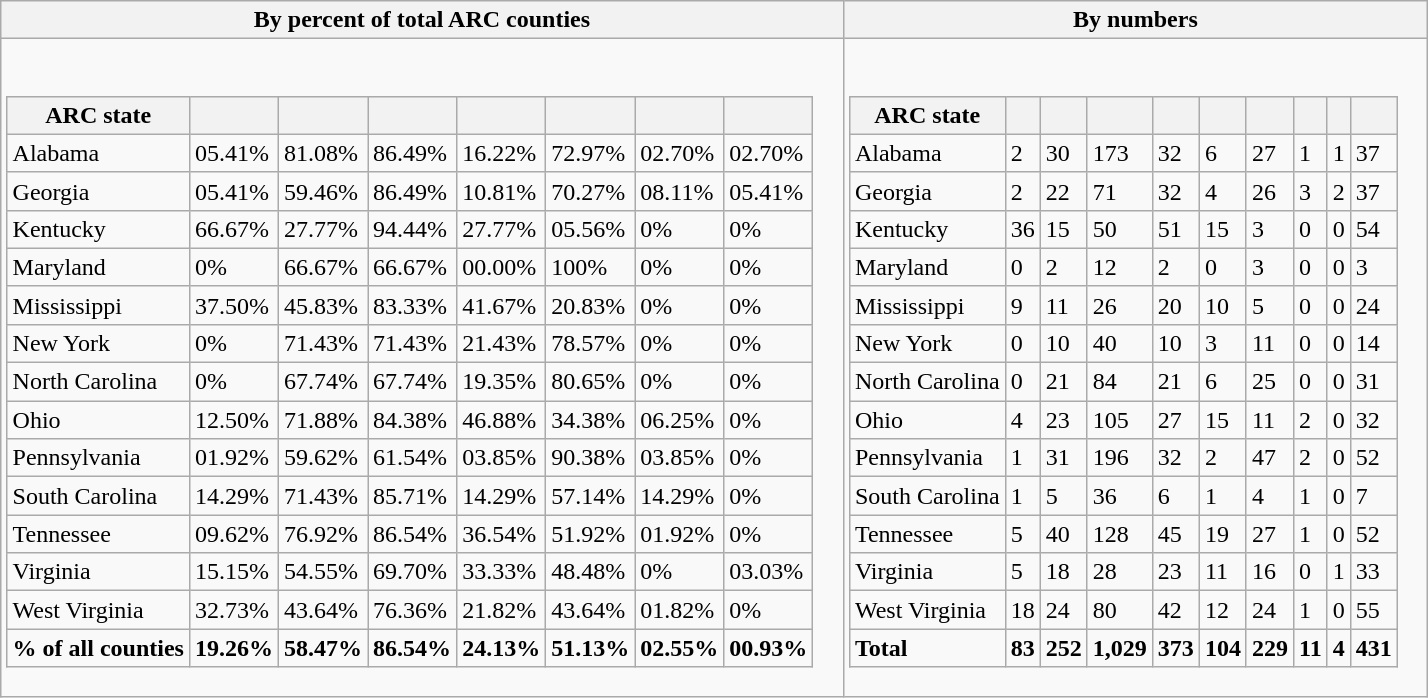<table class="wikitable">
<tr>
<th>By percent of total ARC counties</th>
<th>By numbers</th>
</tr>
<tr>
<td><br><table class="wikitable sortable">
<tr>
<th>ARC state</th>
<th></th>
<th></th>
<th></th>
<th></th>
<th></th>
<th></th>
<th></th>
</tr>
<tr>
<td>Alabama</td>
<td>05.41%</td>
<td>81.08%</td>
<td>86.49%</td>
<td>16.22%</td>
<td>72.97%</td>
<td>02.70%</td>
<td>02.70%</td>
</tr>
<tr>
<td>Georgia</td>
<td>05.41%</td>
<td>59.46%</td>
<td>86.49%</td>
<td>10.81%</td>
<td>70.27%</td>
<td>08.11%</td>
<td>05.41%</td>
</tr>
<tr>
<td>Kentucky</td>
<td>66.67%</td>
<td>27.77%</td>
<td>94.44%</td>
<td>27.77%</td>
<td>05.56%</td>
<td>0%</td>
<td>0%</td>
</tr>
<tr>
<td>Maryland</td>
<td>0%</td>
<td>66.67%</td>
<td>66.67%</td>
<td>00.00%</td>
<td>100%</td>
<td>0%</td>
<td>0%</td>
</tr>
<tr>
<td>Mississippi</td>
<td>37.50%</td>
<td>45.83%</td>
<td>83.33%</td>
<td>41.67%</td>
<td>20.83%</td>
<td>0%</td>
<td>0%</td>
</tr>
<tr>
<td>New York</td>
<td>0%</td>
<td>71.43%</td>
<td>71.43%</td>
<td>21.43%</td>
<td>78.57%</td>
<td>0%</td>
<td>0%</td>
</tr>
<tr>
<td>North Carolina</td>
<td>0%</td>
<td>67.74%</td>
<td>67.74%</td>
<td>19.35%</td>
<td>80.65%</td>
<td>0%</td>
<td>0%</td>
</tr>
<tr>
<td>Ohio</td>
<td>12.50%</td>
<td>71.88%</td>
<td>84.38%</td>
<td>46.88%</td>
<td>34.38%</td>
<td>06.25%</td>
<td>0%</td>
</tr>
<tr>
<td>Pennsylvania</td>
<td>01.92%</td>
<td>59.62%</td>
<td>61.54%</td>
<td>03.85%</td>
<td>90.38%</td>
<td>03.85%</td>
<td>0%</td>
</tr>
<tr>
<td>South Carolina</td>
<td>14.29%</td>
<td>71.43%</td>
<td>85.71%</td>
<td>14.29%</td>
<td>57.14%</td>
<td>14.29%</td>
<td>0%</td>
</tr>
<tr>
<td>Tennessee</td>
<td>09.62%</td>
<td>76.92%</td>
<td>86.54%</td>
<td>36.54%</td>
<td>51.92%</td>
<td>01.92%</td>
<td>0%</td>
</tr>
<tr>
<td>Virginia</td>
<td>15.15%</td>
<td>54.55%</td>
<td>69.70%</td>
<td>33.33%</td>
<td>48.48%</td>
<td>0%</td>
<td>03.03%</td>
</tr>
<tr>
<td>West Virginia</td>
<td>32.73%</td>
<td>43.64%</td>
<td>76.36%</td>
<td>21.82%</td>
<td>43.64%</td>
<td>01.82%</td>
<td>0%</td>
</tr>
<tr>
<td><strong>% of all counties</strong></td>
<td><strong>19.26%</strong></td>
<td><strong>58.47%</strong></td>
<td><strong>86.54%</strong></td>
<td><strong>24.13%</strong></td>
<td><strong>51.13%</strong></td>
<td><strong>02.55%</strong></td>
<td><strong>00.93%</strong></td>
</tr>
</table>
</td>
<td><br><table class="wikitable sortable">
<tr>
<th>ARC state</th>
<th></th>
<th></th>
<th></th>
<th></th>
<th></th>
<th></th>
<th></th>
<th></th>
<th></th>
</tr>
<tr>
<td>Alabama</td>
<td>2</td>
<td>30</td>
<td>173</td>
<td>32</td>
<td>6</td>
<td>27</td>
<td>1</td>
<td>1</td>
<td>37</td>
</tr>
<tr>
<td>Georgia</td>
<td>2</td>
<td>22</td>
<td>71</td>
<td>32</td>
<td>4</td>
<td>26</td>
<td>3</td>
<td>2</td>
<td>37</td>
</tr>
<tr>
<td>Kentucky</td>
<td>36</td>
<td>15</td>
<td>50</td>
<td>51</td>
<td>15</td>
<td>3</td>
<td>0</td>
<td>0</td>
<td>54</td>
</tr>
<tr>
<td>Maryland</td>
<td>0</td>
<td>2</td>
<td>12</td>
<td>2</td>
<td>0</td>
<td>3</td>
<td>0</td>
<td>0</td>
<td>3</td>
</tr>
<tr>
<td>Mississippi</td>
<td>9</td>
<td>11</td>
<td>26</td>
<td>20</td>
<td>10</td>
<td>5</td>
<td>0</td>
<td>0</td>
<td>24</td>
</tr>
<tr>
<td>New York</td>
<td>0</td>
<td>10</td>
<td>40</td>
<td>10</td>
<td>3</td>
<td>11</td>
<td>0</td>
<td>0</td>
<td>14</td>
</tr>
<tr>
<td>North Carolina</td>
<td>0</td>
<td>21</td>
<td>84</td>
<td>21</td>
<td>6</td>
<td>25</td>
<td>0</td>
<td>0</td>
<td>31</td>
</tr>
<tr>
<td>Ohio</td>
<td>4</td>
<td>23</td>
<td>105</td>
<td>27</td>
<td>15</td>
<td>11</td>
<td>2</td>
<td>0</td>
<td>32</td>
</tr>
<tr>
<td>Pennsylvania</td>
<td>1</td>
<td>31</td>
<td>196</td>
<td>32</td>
<td>2</td>
<td>47</td>
<td>2</td>
<td>0</td>
<td>52</td>
</tr>
<tr>
<td>South Carolina</td>
<td>1</td>
<td>5</td>
<td>36</td>
<td>6</td>
<td>1</td>
<td>4</td>
<td>1</td>
<td>0</td>
<td>7</td>
</tr>
<tr>
<td>Tennessee</td>
<td>5</td>
<td>40</td>
<td>128</td>
<td>45</td>
<td>19</td>
<td>27</td>
<td>1</td>
<td>0</td>
<td>52</td>
</tr>
<tr>
<td>Virginia</td>
<td>5</td>
<td>18</td>
<td>28</td>
<td>23</td>
<td>11</td>
<td>16</td>
<td>0</td>
<td>1</td>
<td>33</td>
</tr>
<tr>
<td>West Virginia</td>
<td>18</td>
<td>24</td>
<td>80</td>
<td>42</td>
<td>12</td>
<td>24</td>
<td>1</td>
<td>0</td>
<td>55</td>
</tr>
<tr>
<td><strong>Total</strong></td>
<td><strong>83</strong></td>
<td><strong>252</strong></td>
<td><strong>1,029</strong></td>
<td><strong>373</strong></td>
<td><strong>104</strong></td>
<td><strong>229</strong></td>
<td><strong>11</strong></td>
<td><strong>4</strong></td>
<td><strong>431</strong></td>
</tr>
</table>
</td>
</tr>
</table>
